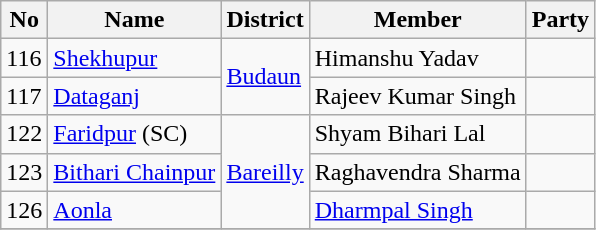<table class="wikitable sortable">
<tr>
<th>No</th>
<th>Name</th>
<th>District</th>
<th>Member</th>
<th colspan="2">Party</th>
</tr>
<tr>
<td>116</td>
<td><a href='#'>Shekhupur</a></td>
<td rowspan="2"><a href='#'>Budaun</a></td>
<td>Himanshu Yadav</td>
<td></td>
</tr>
<tr>
<td>117</td>
<td><a href='#'>Dataganj</a></td>
<td>Rajeev Kumar Singh</td>
<td></td>
</tr>
<tr>
<td>122</td>
<td><a href='#'>Faridpur</a> (SC)</td>
<td rowspan="3"><a href='#'>Bareilly</a></td>
<td>Shyam Bihari Lal</td>
<td></td>
</tr>
<tr>
<td>123</td>
<td><a href='#'>Bithari Chainpur</a></td>
<td>Raghavendra Sharma</td>
<td></td>
</tr>
<tr>
<td>126</td>
<td><a href='#'>Aonla</a></td>
<td><a href='#'>Dharmpal Singh</a></td>
<td></td>
</tr>
<tr>
</tr>
</table>
